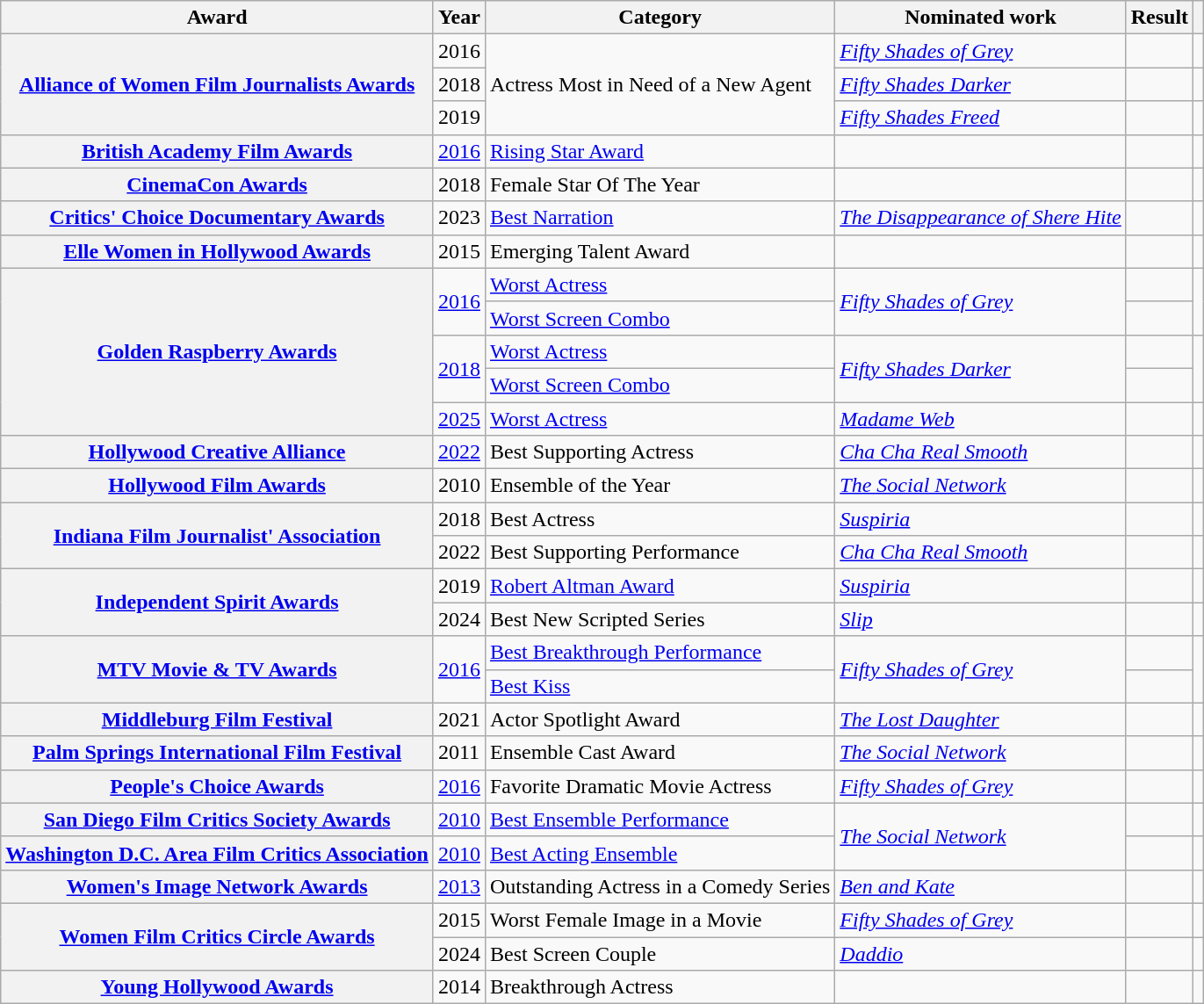<table class="wikitable plainrowheaders sortable">
<tr>
<th scope="col">Award</th>
<th scope="col">Year</th>
<th scope="col">Category</th>
<th scope="col">Nominated work</th>
<th scope="col">Result</th>
<th scope="col" class="unsortable"></th>
</tr>
<tr>
<th rowspan="3" scope="row"><a href='#'>Alliance of Women Film Journalists Awards</a></th>
<td>2016</td>
<td rowspan="3">Actress Most in Need of a New Agent</td>
<td><em><a href='#'>Fifty Shades of Grey</a></em></td>
<td></td>
<td></td>
</tr>
<tr>
<td>2018</td>
<td><em><a href='#'>Fifty Shades Darker</a></em></td>
<td></td>
<td></td>
</tr>
<tr>
<td>2019</td>
<td><em><a href='#'>Fifty Shades Freed</a></em></td>
<td></td>
<td></td>
</tr>
<tr>
<th scope="row"><a href='#'>British Academy Film Awards</a></th>
<td><a href='#'>2016</a></td>
<td><a href='#'>Rising Star Award</a></td>
<td></td>
<td></td>
<td style="text-align:center;"></td>
</tr>
<tr>
<th scope="row"><a href='#'>CinemaCon Awards</a></th>
<td>2018</td>
<td>Female Star Of The Year</td>
<td></td>
<td></td>
<td></td>
</tr>
<tr>
<th scope="row"><a href='#'>Critics' Choice Documentary Awards</a></th>
<td>2023</td>
<td><a href='#'>Best Narration</a></td>
<td><em><a href='#'>The Disappearance of Shere Hite</a></em></td>
<td></td>
<td></td>
</tr>
<tr>
<th scope="row"><a href='#'>Elle Women in Hollywood Awards</a></th>
<td>2015</td>
<td>Emerging Talent Award</td>
<td></td>
<td></td>
<td style="text-align:center;"></td>
</tr>
<tr>
<th scope="row" rowspan="5"><a href='#'>Golden Raspberry Awards</a></th>
<td rowspan="2"><a href='#'>2016</a></td>
<td><a href='#'>Worst Actress</a></td>
<td rowspan="2"><em><a href='#'>Fifty Shades of Grey</a></em></td>
<td></td>
<td rowspan="2" style="text-align:center;"></td>
</tr>
<tr>
<td><a href='#'>Worst Screen Combo</a></td>
<td></td>
</tr>
<tr>
<td rowspan="2"><a href='#'>2018</a></td>
<td><a href='#'>Worst Actress</a></td>
<td rowspan="2"><em><a href='#'>Fifty Shades Darker</a></em></td>
<td></td>
<td rowspan="2" style="text-align:center;"></td>
</tr>
<tr>
<td><a href='#'>Worst Screen Combo</a></td>
<td></td>
</tr>
<tr>
<td><a href='#'>2025</a></td>
<td><a href='#'>Worst Actress</a></td>
<td><em><a href='#'>Madame Web</a></em></td>
<td></td>
<td></td>
</tr>
<tr>
<th scope="row"><a href='#'>Hollywood Creative Alliance</a></th>
<td><a href='#'>2022</a></td>
<td>Best Supporting Actress</td>
<td><em><a href='#'>Cha Cha Real Smooth</a></em></td>
<td></td>
<td></td>
</tr>
<tr>
<th scope="row"><a href='#'>Hollywood Film Awards</a></th>
<td>2010</td>
<td>Ensemble of the Year</td>
<td><em><a href='#'>The Social Network</a></em></td>
<td></td>
<td style="text-align:center;"></td>
</tr>
<tr>
<th scope="row" rowspan="2"><a href='#'>Indiana Film Journalist' Association</a></th>
<td>2018</td>
<td>Best Actress</td>
<td><em><a href='#'>Suspiria</a></em></td>
<td></td>
<td></td>
</tr>
<tr>
<td>2022</td>
<td>Best Supporting Performance</td>
<td><em><a href='#'>Cha Cha Real Smooth</a></em></td>
<td></td>
<td></td>
</tr>
<tr>
<th scope="row" rowspan="2"><a href='#'>Independent Spirit Awards</a></th>
<td>2019</td>
<td><a href='#'>Robert Altman Award</a></td>
<td><em><a href='#'>Suspiria</a></em></td>
<td></td>
<td></td>
</tr>
<tr>
<td>2024</td>
<td>Best New Scripted Series</td>
<td><em><a href='#'>Slip</a></em></td>
<td></td>
<td></td>
</tr>
<tr>
<th scope="row" rowspan="2"><a href='#'>MTV Movie & TV Awards</a></th>
<td rowspan="2"><a href='#'>2016</a></td>
<td><a href='#'>Best Breakthrough Performance</a></td>
<td rowspan="2"><em><a href='#'>Fifty Shades of Grey</a></em></td>
<td></td>
<td rowspan="2" style="text-align:center;"></td>
</tr>
<tr>
<td><a href='#'>Best Kiss</a></td>
<td></td>
</tr>
<tr>
<th scope="row"><a href='#'>Middleburg Film Festival</a></th>
<td>2021</td>
<td>Actor Spotlight Award</td>
<td><em><a href='#'>The Lost Daughter</a></em></td>
<td></td>
<td></td>
</tr>
<tr>
<th scope="row"><a href='#'>Palm Springs International Film Festival</a></th>
<td>2011</td>
<td>Ensemble Cast Award</td>
<td><em><a href='#'>The Social Network</a></em></td>
<td></td>
<td style="text-align:center;"></td>
</tr>
<tr>
<th scope="row"><a href='#'>People's Choice Awards</a></th>
<td><a href='#'>2016</a></td>
<td>Favorite Dramatic Movie Actress</td>
<td><em><a href='#'>Fifty Shades of Grey</a></em></td>
<td></td>
<td style="text-align:center;"></td>
</tr>
<tr>
<th scope="row"><a href='#'>San Diego Film Critics Society Awards</a></th>
<td><a href='#'>2010</a></td>
<td><a href='#'>Best Ensemble Performance</a></td>
<td rowspan="2"><em><a href='#'>The Social Network</a></em></td>
<td></td>
<td style="text-align:center;"></td>
</tr>
<tr>
<th scope="row"><a href='#'>Washington D.C. Area Film Critics Association</a></th>
<td><a href='#'>2010</a></td>
<td><a href='#'>Best Acting Ensemble</a></td>
<td></td>
<td style="text-align:center;"></td>
</tr>
<tr>
<th scope="row"><a href='#'>Women's Image Network Awards</a></th>
<td><a href='#'>2013</a></td>
<td>Outstanding Actress in a Comedy Series</td>
<td><em><a href='#'>Ben and Kate</a></em></td>
<td></td>
<td style="text-align:center;"></td>
</tr>
<tr>
<th scope="row" rowspan="2"><a href='#'>Women Film Critics Circle Awards</a></th>
<td>2015</td>
<td>Worst Female Image in a Movie</td>
<td><em><a href='#'>Fifty Shades of Grey</a></em></td>
<td></td>
<td></td>
</tr>
<tr>
<td>2024</td>
<td>Best Screen Couple</td>
<td><em><a href='#'>Daddio</a></em></td>
<td></td>
<td></td>
</tr>
<tr>
<th scope="row"><a href='#'>Young Hollywood Awards</a></th>
<td>2014</td>
<td>Breakthrough Actress</td>
<td></td>
<td></td>
<td style="text-align:center;"></td>
</tr>
</table>
